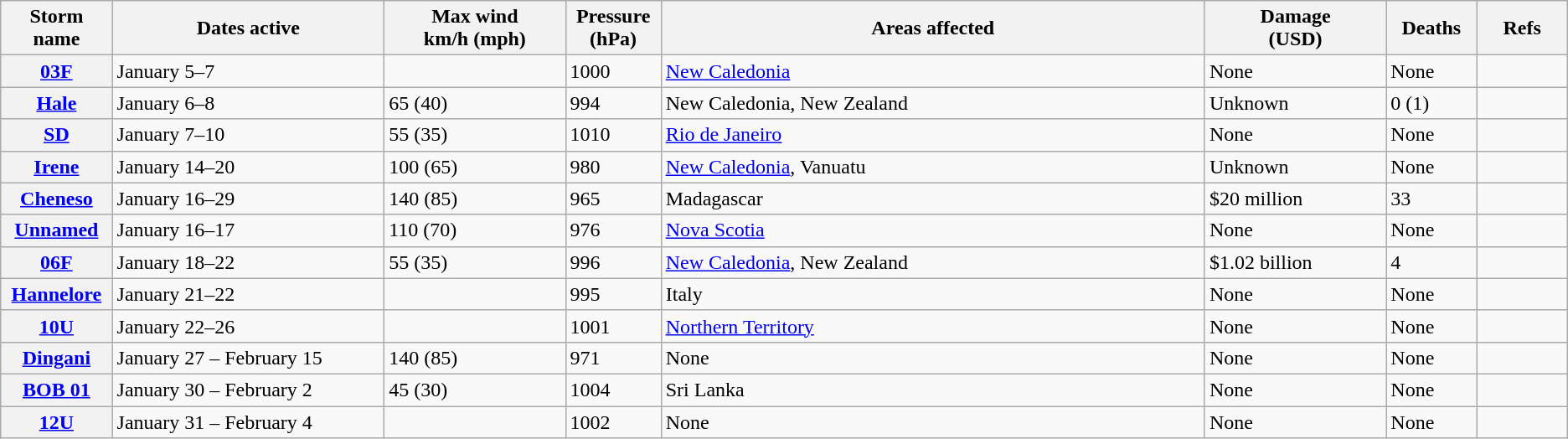<table class="wikitable sortable">
<tr>
<th width="5%">Storm name</th>
<th width="15%">Dates active</th>
<th width="10%">Max wind<br>km/h (mph)</th>
<th width="5%">Pressure<br>(hPa)</th>
<th width="30%">Areas affected</th>
<th width="10%">Damage<br>(USD)</th>
<th width="5%">Deaths</th>
<th width="5%">Refs</th>
</tr>
<tr>
<th><a href='#'>03F</a></th>
<td>January 5–7</td>
<td></td>
<td>1000</td>
<td><a href='#'>New Caledonia</a></td>
<td>None</td>
<td>None</td>
<td></td>
</tr>
<tr>
<th><a href='#'>Hale</a></th>
<td>January 6–8</td>
<td>65 (40)</td>
<td>994</td>
<td>New Caledonia, New Zealand</td>
<td>Unknown</td>
<td>0 (1)</td>
<td></td>
</tr>
<tr>
<th><a href='#'>SD</a></th>
<td>January 7–10</td>
<td>55 (35)</td>
<td>1010</td>
<td><a href='#'>Rio de Janeiro</a></td>
<td>None</td>
<td>None</td>
<td></td>
</tr>
<tr>
<th><a href='#'>Irene</a></th>
<td>January 14–20</td>
<td>100 (65)</td>
<td>980</td>
<td><a href='#'>New Caledonia</a>, Vanuatu</td>
<td>Unknown</td>
<td>None</td>
<td></td>
</tr>
<tr>
<th><a href='#'>Cheneso</a></th>
<td>January 16–29</td>
<td>140 (85)</td>
<td>965</td>
<td>Madagascar</td>
<td>$20 million</td>
<td>33</td>
<td></td>
</tr>
<tr>
<th><a href='#'>Unnamed</a></th>
<td>January 16–17</td>
<td>110 (70)</td>
<td>976</td>
<td><a href='#'>Nova Scotia</a></td>
<td>None</td>
<td>None</td>
<td></td>
</tr>
<tr>
<th><a href='#'>06F</a></th>
<td>January 18–22</td>
<td>55 (35)</td>
<td>996</td>
<td><a href='#'>New Caledonia</a>, New Zealand</td>
<td>$1.02 billion</td>
<td>4</td>
<td></td>
</tr>
<tr>
<th><a href='#'>Hannelore</a></th>
<td>January 21–22</td>
<td></td>
<td>995</td>
<td>Italy</td>
<td>None</td>
<td>None</td>
<td></td>
</tr>
<tr>
<th><a href='#'>10U</a></th>
<td>January 22–26</td>
<td></td>
<td>1001</td>
<td><a href='#'>Northern Territory</a></td>
<td>None</td>
<td>None</td>
<td></td>
</tr>
<tr>
<th><a href='#'>Dingani</a></th>
<td>January 27 – February 15</td>
<td>140 (85)</td>
<td>971</td>
<td>None</td>
<td>None</td>
<td>None</td>
<td></td>
</tr>
<tr>
<th><a href='#'>BOB 01</a></th>
<td>January 30 – February 2</td>
<td>45 (30)</td>
<td>1004</td>
<td>Sri Lanka</td>
<td>None</td>
<td>None</td>
<td></td>
</tr>
<tr>
<th><a href='#'>12U</a></th>
<td>January 31 – February 4</td>
<td></td>
<td>1002</td>
<td>None</td>
<td>None</td>
<td>None</td>
<td></td>
</tr>
</table>
